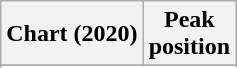<table class="wikitable sortable plainrowheaders" style="text-align:center">
<tr>
<th scope="col">Chart (2020)</th>
<th scope="col">Peak<br>position</th>
</tr>
<tr>
</tr>
<tr>
</tr>
<tr>
</tr>
<tr>
</tr>
</table>
